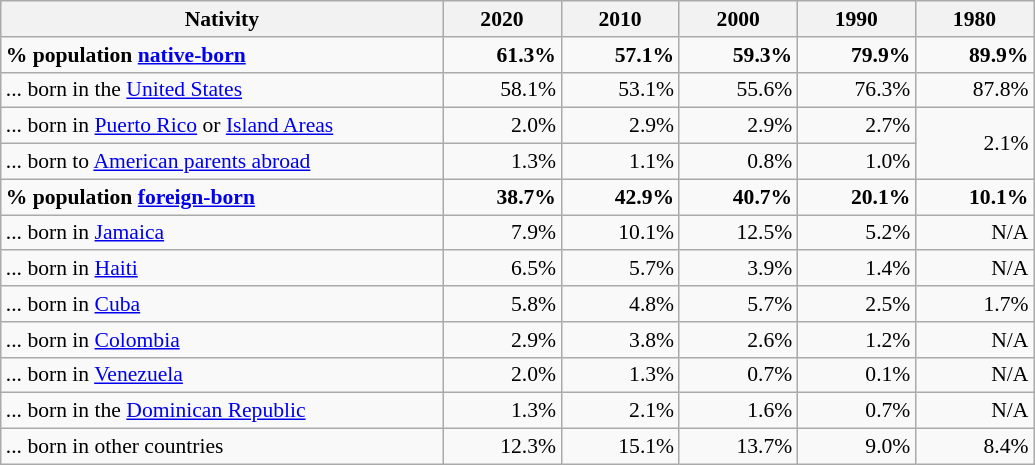<table class="wikitable" style="font-size: 90%; text-align: right;">
<tr>
<th style="width: 20em;">Nativity</th>
<th style="width: 5em;">2020</th>
<th style="width: 5em;">2010</th>
<th style="width: 5em;">2000</th>
<th style="width: 5em;">1990</th>
<th style="width: 5em;">1980</th>
</tr>
<tr>
<td style="text-align:left"><strong>% population <a href='#'>native-born</a></strong></td>
<td><strong>61.3%</strong></td>
<td><strong>57.1%</strong></td>
<td><strong>59.3%</strong></td>
<td><strong>79.9%</strong></td>
<td><strong>89.9%</strong></td>
</tr>
<tr>
<td style="text-align:left">... born in the <a href='#'>United States</a></td>
<td>58.1%</td>
<td>53.1%</td>
<td>55.6%</td>
<td>76.3%</td>
<td>87.8%</td>
</tr>
<tr>
<td style="text-align:left">... born in <a href='#'>Puerto Rico</a> or <a href='#'>Island Areas</a></td>
<td>2.0%</td>
<td>2.9%</td>
<td>2.9%</td>
<td>2.7%</td>
<td rowspan="2">2.1%</td>
</tr>
<tr>
<td style="text-align:left">... born to <a href='#'>American parents abroad</a></td>
<td>1.3%</td>
<td>1.1%</td>
<td>0.8%</td>
<td>1.0%</td>
</tr>
<tr>
<td style="text-align:left"><strong>% population <a href='#'>foreign-born</a></strong></td>
<td><strong>38.7%</strong></td>
<td><strong>42.9%</strong></td>
<td><strong>40.7%</strong></td>
<td><strong>20.1%</strong></td>
<td><strong>10.1%</strong></td>
</tr>
<tr>
<td style="text-align:left">... born in <a href='#'>Jamaica</a></td>
<td>7.9%</td>
<td>10.1%</td>
<td>12.5%</td>
<td>5.2%</td>
<td>N/A</td>
</tr>
<tr>
<td style="text-align:left">... born in <a href='#'>Haiti</a></td>
<td>6.5%</td>
<td>5.7%</td>
<td>3.9%</td>
<td>1.4%</td>
<td>N/A</td>
</tr>
<tr>
<td style="text-align:left">... born in <a href='#'>Cuba</a></td>
<td>5.8%</td>
<td>4.8%</td>
<td>5.7%</td>
<td>2.5%</td>
<td>1.7%</td>
</tr>
<tr>
<td style="text-align:left">... born in <a href='#'>Colombia</a></td>
<td>2.9%</td>
<td>3.8%</td>
<td>2.6%</td>
<td>1.2%</td>
<td>N/A</td>
</tr>
<tr>
<td style="text-align:left">... born in <a href='#'>Venezuela</a></td>
<td>2.0%</td>
<td>1.3%</td>
<td>0.7%</td>
<td>0.1%</td>
<td>N/A</td>
</tr>
<tr>
<td style="text-align:left">... born in the <a href='#'>Dominican Republic</a></td>
<td>1.3%</td>
<td>2.1%</td>
<td>1.6%</td>
<td>0.7%</td>
<td>N/A</td>
</tr>
<tr>
<td style="text-align:left">... born in other countries</td>
<td>12.3%</td>
<td>15.1%</td>
<td>13.7%</td>
<td>9.0%</td>
<td>8.4%</td>
</tr>
</table>
